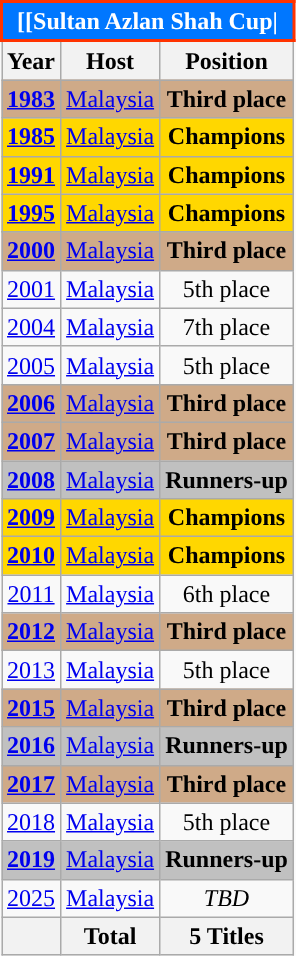<table class="wikitable" style="text-align: center">
<tr>
<th colspan=10 style="background: #0077FF;border: 2px solid #ff3300;color: #FFFFFF;">[[Sultan Azlan Shah Cup|</th>
</tr>
<tr>
<th>Year</th>
<th>Host</th>
<th>Position</th>
</tr>
<tr bgcolor=#CFAA88>
<td><strong><a href='#'>1983</a></strong></td>
<td align=left> <a href='#'>Malaysia</a></td>
<td><strong>Third place</strong></td>
</tr>
<tr bgcolor=Gold>
<td><strong><a href='#'>1985</a></strong></td>
<td align=left> <a href='#'>Malaysia</a></td>
<td><strong>Champions</strong></td>
</tr>
<tr bgcolor=Gold>
<td><strong><a href='#'>1991</a></strong></td>
<td align=left> <a href='#'>Malaysia</a></td>
<td><strong>Champions</strong></td>
</tr>
<tr bgcolor=Gold>
<td><strong><a href='#'>1995</a></strong></td>
<td align=left> <a href='#'>Malaysia</a></td>
<td><strong>Champions</strong></td>
</tr>
<tr>
</tr>
<tr bgcolor=#CFAA88>
<td><strong><a href='#'>2000</a></strong></td>
<td align=left> <a href='#'>Malaysia</a></td>
<td><strong>Third place</strong></td>
</tr>
<tr>
<td><a href='#'>2001</a></td>
<td align=left> <a href='#'>Malaysia</a></td>
<td>5th place</td>
</tr>
<tr>
<td><a href='#'>2004</a></td>
<td align=left> <a href='#'>Malaysia</a></td>
<td>7th place</td>
</tr>
<tr>
<td><a href='#'>2005</a></td>
<td align=left> <a href='#'>Malaysia</a></td>
<td>5th place</td>
</tr>
<tr bgcolor=#CFAA88>
<td><strong><a href='#'>2006</a></strong></td>
<td align=left> <a href='#'>Malaysia</a></td>
<td><strong>Third place</strong></td>
</tr>
<tr bgcolor=#CFAA88>
<td><strong><a href='#'>2007</a></strong></td>
<td align=left> <a href='#'>Malaysia</a></td>
<td><strong>Third place</strong></td>
</tr>
<tr bgcolor=Silver>
<td><strong><a href='#'>2008</a></strong></td>
<td align=left> <a href='#'>Malaysia</a></td>
<td><strong>Runners-up</strong></td>
</tr>
<tr bgcolor=Gold>
<td><strong><a href='#'>2009</a></strong></td>
<td align=left> <a href='#'>Malaysia</a></td>
<td><strong>Champions</strong></td>
</tr>
<tr bgcolor=Gold>
<td><strong><a href='#'>2010</a></strong></td>
<td align=left> <a href='#'>Malaysia</a></td>
<td><strong>Champions</strong></td>
</tr>
<tr>
<td><a href='#'>2011</a></td>
<td align=left> <a href='#'>Malaysia</a></td>
<td>6th place</td>
</tr>
<tr bgcolor=#CFAA88>
<td><strong><a href='#'>2012</a></strong></td>
<td align=left> <a href='#'>Malaysia</a></td>
<td><strong>Third place</strong></td>
</tr>
<tr>
<td><a href='#'>2013</a></td>
<td align=left> <a href='#'>Malaysia</a></td>
<td>5th place</td>
</tr>
<tr bgcolor=#CFAA88>
<td><strong><a href='#'>2015</a></strong></td>
<td align=left> <a href='#'>Malaysia</a></td>
<td><strong>Third place</strong></td>
</tr>
<tr bgcolor=Silver>
<td><strong><a href='#'>2016</a></strong></td>
<td align=left> <a href='#'>Malaysia</a></td>
<td><strong>Runners-up</strong></td>
</tr>
<tr bgcolor=#CFAA88>
<td><strong><a href='#'>2017</a></strong></td>
<td align=left> <a href='#'>Malaysia</a></td>
<td><strong>Third place</strong></td>
</tr>
<tr>
<td><a href='#'>2018</a></td>
<td align=left> <a href='#'>Malaysia</a></td>
<td>5th place</td>
</tr>
<tr bgcolor=Silver>
<td><strong><a href='#'>2019</a></strong></td>
<td align=left> <a href='#'>Malaysia</a></td>
<td><strong>Runners-up</strong></td>
</tr>
<tr>
<td><a href='#'>2025</a></td>
<td align=left> <a href='#'>Malaysia</a></td>
<td><em>TBD</em></td>
</tr>
<tr>
<th></th>
<th>Total</th>
<th>5 Titles</th>
</tr>
</table>
